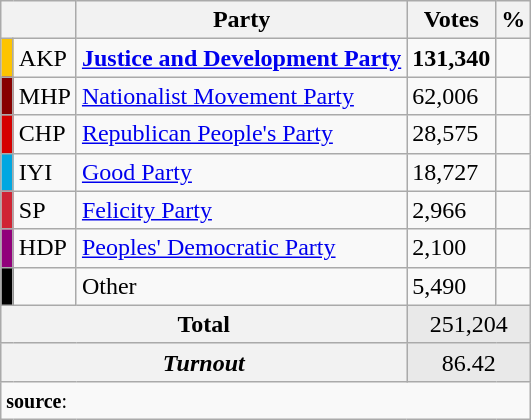<table class="wikitable">
<tr>
<th colspan="2" align="center"></th>
<th align="center">Party</th>
<th align="center">Votes</th>
<th align="center">%</th>
</tr>
<tr align="left">
<td bgcolor="#FDC400" width="1"></td>
<td>AKP</td>
<td><strong><a href='#'>Justice and Development Party</a></strong></td>
<td><strong>131,340</strong></td>
<td><strong></strong></td>
</tr>
<tr align="left">
<td bgcolor="#870000" width="1"></td>
<td>MHP</td>
<td><a href='#'>Nationalist Movement Party</a></td>
<td>62,006</td>
<td></td>
</tr>
<tr align="left">
<td bgcolor="#d50000" width="1"></td>
<td>CHP</td>
<td><a href='#'>Republican People's Party</a></td>
<td>28,575</td>
<td></td>
</tr>
<tr align="left">
<td bgcolor="#01A7E1" width="1"></td>
<td>IYI</td>
<td><a href='#'>Good Party</a></td>
<td>18,727</td>
<td></td>
</tr>
<tr align="left">
<td bgcolor="#D02433" width="1"></td>
<td>SP</td>
<td><a href='#'>Felicity Party</a></td>
<td>2,966</td>
<td></td>
</tr>
<tr align="left">
<td bgcolor="#91007B" width="1"></td>
<td>HDP</td>
<td><a href='#'>Peoples' Democratic Party</a></td>
<td>2,100</td>
<td></td>
</tr>
<tr align="left">
<td bgcolor=" " width="1"></td>
<td></td>
<td>Other</td>
<td>5,490</td>
<td></td>
</tr>
<tr align="left" style="background-color:#E9E9E9">
<th colspan="3" align="center"><strong>Total</strong></th>
<td colspan="5" align="center">251,204</td>
</tr>
<tr align="left" style="background-color:#E9E9E9">
<th colspan="3" align="center"><em>Turnout</em></th>
<td colspan="5" align="center">86.42</td>
</tr>
<tr>
<td colspan="9" align="left"><small><strong>source</strong>: </small></td>
</tr>
</table>
